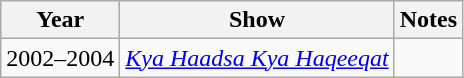<table class="wikitable sortable">
<tr>
<th>Year</th>
<th>Show</th>
<th>Notes</th>
</tr>
<tr>
<td>2002–2004</td>
<td><em><a href='#'>Kya Haadsa Kya Haqeeqat</a></em></td>
<td></td>
</tr>
</table>
